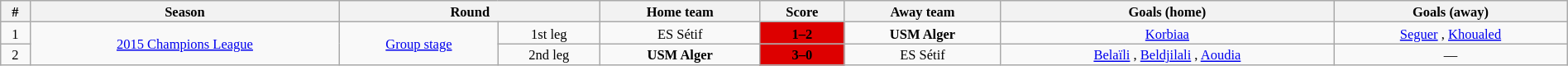<table class="wikitable" style="width:100%; margin:0 left; font-size: 11px; text-align:center">
<tr>
<th>#</th>
<th>Season</th>
<th colspan="2">Round</th>
<th>Home team</th>
<th>Score</th>
<th>Away team</th>
<th>Goals (home)</th>
<th>Goals (away)</th>
</tr>
<tr>
<td>1</td>
<td rowspan="2"><a href='#'>2015 Champions League</a></td>
<td rowspan="2"><a href='#'>Group stage</a></td>
<td>1st leg</td>
<td>ES Sétif</td>
<td style="background:#d00;"><span><strong>1–2</strong></span></td>
<td><strong>USM Alger</strong></td>
<td><a href='#'>Korbiaa</a> </td>
<td><a href='#'>Seguer</a> , <a href='#'>Khoualed</a> </td>
</tr>
<tr>
<td>2</td>
<td>2nd leg</td>
<td><strong>USM Alger</strong></td>
<td style="background:#d00;"><span><strong>3–0</strong></span></td>
<td>ES Sétif</td>
<td><a href='#'>Belaïli</a> , <a href='#'>Beldjilali</a> , <a href='#'>Aoudia</a> </td>
<td>—</td>
</tr>
</table>
